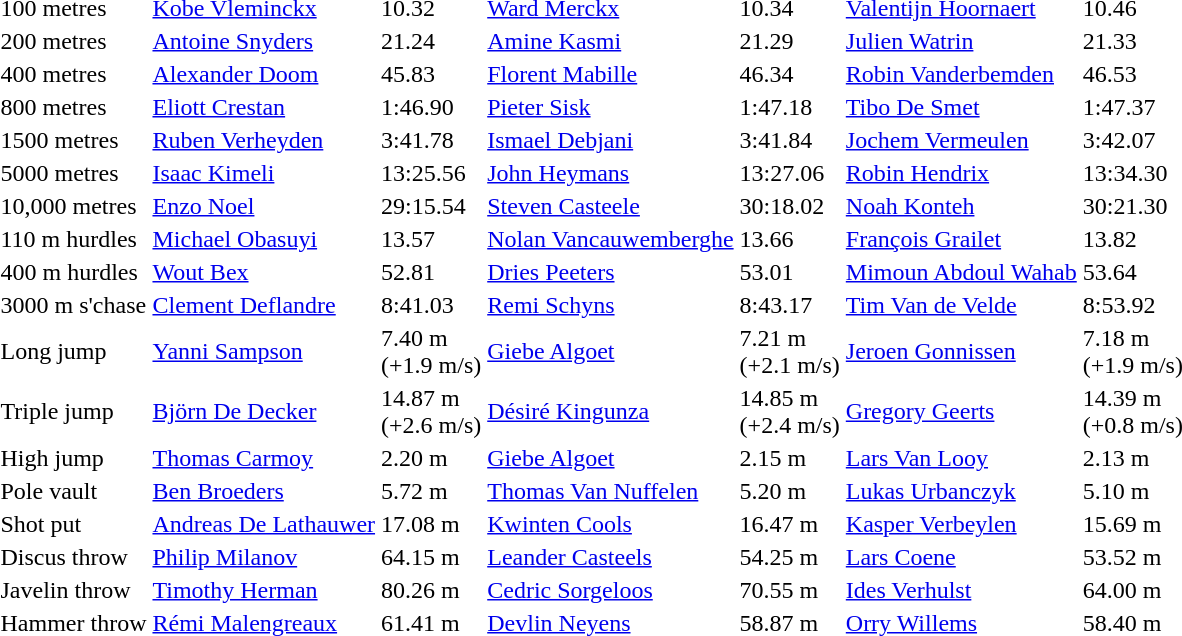<table>
<tr>
<td>100 metres</td>
<td><a href='#'>Kobe Vleminckx</a></td>
<td>10.32</td>
<td><a href='#'>Ward Merckx</a></td>
<td>10.34</td>
<td><a href='#'>Valentijn Hoornaert</a></td>
<td>10.46</td>
</tr>
<tr>
<td>200 metres</td>
<td><a href='#'>Antoine Snyders</a></td>
<td>21.24</td>
<td><a href='#'>Amine Kasmi</a></td>
<td>21.29</td>
<td><a href='#'>Julien Watrin</a></td>
<td>21.33</td>
</tr>
<tr>
<td>400 metres</td>
<td><a href='#'>Alexander Doom</a></td>
<td>45.83</td>
<td><a href='#'>Florent Mabille</a></td>
<td>46.34</td>
<td><a href='#'>Robin Vanderbemden</a></td>
<td>46.53</td>
</tr>
<tr>
<td>800 metres</td>
<td><a href='#'>Eliott Crestan</a></td>
<td>1:46.90</td>
<td><a href='#'>Pieter Sisk</a></td>
<td>1:47.18</td>
<td><a href='#'>Tibo De Smet</a></td>
<td>1:47.37</td>
</tr>
<tr>
<td>1500 metres</td>
<td><a href='#'>Ruben Verheyden</a></td>
<td>3:41.78</td>
<td><a href='#'>Ismael Debjani</a></td>
<td>3:41.84</td>
<td><a href='#'>Jochem Vermeulen</a></td>
<td>3:42.07</td>
</tr>
<tr>
<td>5000 metres</td>
<td><a href='#'>Isaac Kimeli</a></td>
<td>13:25.56</td>
<td><a href='#'>John Heymans</a></td>
<td>13:27.06</td>
<td><a href='#'>Robin Hendrix</a></td>
<td>13:34.30</td>
</tr>
<tr>
<td>10,000 metres</td>
<td><a href='#'>Enzo Noel</a></td>
<td>29:15.54</td>
<td><a href='#'>Steven Casteele</a></td>
<td>30:18.02</td>
<td><a href='#'>Noah Konteh</a></td>
<td>30:21.30</td>
</tr>
<tr>
<td>110 m hurdles</td>
<td><a href='#'>Michael Obasuyi</a></td>
<td>13.57</td>
<td><a href='#'>Nolan Vancauwemberghe</a></td>
<td>13.66</td>
<td><a href='#'>François Grailet</a></td>
<td>13.82</td>
</tr>
<tr>
<td>400 m hurdles</td>
<td><a href='#'>Wout Bex</a></td>
<td>52.81</td>
<td><a href='#'>Dries Peeters</a></td>
<td>53.01</td>
<td><a href='#'>Mimoun Abdoul Wahab</a></td>
<td>53.64</td>
</tr>
<tr>
<td>3000 m s'chase</td>
<td><a href='#'>Clement Deflandre</a></td>
<td>8:41.03</td>
<td><a href='#'>Remi Schyns</a></td>
<td>8:43.17</td>
<td><a href='#'>Tim Van de Velde</a></td>
<td>8:53.92</td>
</tr>
<tr>
<td>Long jump</td>
<td><a href='#'>Yanni Sampson</a></td>
<td>7.40 m<br>(+1.9 m/s)</td>
<td><a href='#'>Giebe Algoet</a></td>
<td>7.21 m<br>(+2.1 m/s)</td>
<td><a href='#'>Jeroen Gonnissen</a></td>
<td>7.18 m<br>(+1.9 m/s)</td>
</tr>
<tr>
<td>Triple jump</td>
<td><a href='#'>Björn De Decker</a></td>
<td>14.87 m<br>(+2.6 m/s)</td>
<td><a href='#'>Désiré Kingunza</a></td>
<td>14.85 m<br>(+2.4 m/s)</td>
<td><a href='#'>Gregory Geerts</a></td>
<td>14.39 m<br>(+0.8 m/s)</td>
</tr>
<tr>
<td>High jump</td>
<td><a href='#'>Thomas Carmoy</a></td>
<td>2.20 m</td>
<td><a href='#'>Giebe Algoet</a></td>
<td>2.15 m</td>
<td><a href='#'>Lars Van Looy</a></td>
<td>2.13 m</td>
</tr>
<tr>
<td>Pole vault</td>
<td><a href='#'>Ben Broeders</a></td>
<td>5.72 m</td>
<td><a href='#'>Thomas Van Nuffelen</a></td>
<td>5.20 m</td>
<td><a href='#'>Lukas Urbanczyk</a></td>
<td>5.10 m</td>
</tr>
<tr>
<td>Shot put</td>
<td><a href='#'>Andreas De Lathauwer</a></td>
<td>17.08 m</td>
<td><a href='#'>Kwinten Cools</a></td>
<td>16.47 m</td>
<td><a href='#'>Kasper Verbeylen</a></td>
<td>15.69 m</td>
</tr>
<tr>
<td>Discus throw</td>
<td><a href='#'>Philip Milanov</a></td>
<td>64.15 m</td>
<td><a href='#'>Leander Casteels</a></td>
<td>54.25 m</td>
<td><a href='#'>Lars Coene</a></td>
<td>53.52 m</td>
</tr>
<tr>
<td>Javelin throw</td>
<td><a href='#'>Timothy Herman</a></td>
<td>80.26 m</td>
<td><a href='#'>Cedric Sorgeloos</a></td>
<td>70.55 m</td>
<td><a href='#'>Ides Verhulst</a></td>
<td>64.00 m</td>
</tr>
<tr>
<td>Hammer throw</td>
<td><a href='#'>Rémi Malengreaux</a></td>
<td>61.41 m</td>
<td><a href='#'>Devlin Neyens</a></td>
<td>58.87 m</td>
<td><a href='#'>Orry Willems</a></td>
<td>58.40 m</td>
</tr>
</table>
